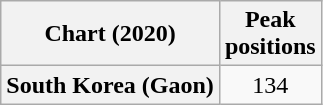<table class="wikitable plainrowheaders" style="text-align:center">
<tr>
<th scope="col">Chart (2020)</th>
<th scope="col">Peak<br>positions</th>
</tr>
<tr>
<th scope="row">South Korea (Gaon)</th>
<td>134</td>
</tr>
</table>
